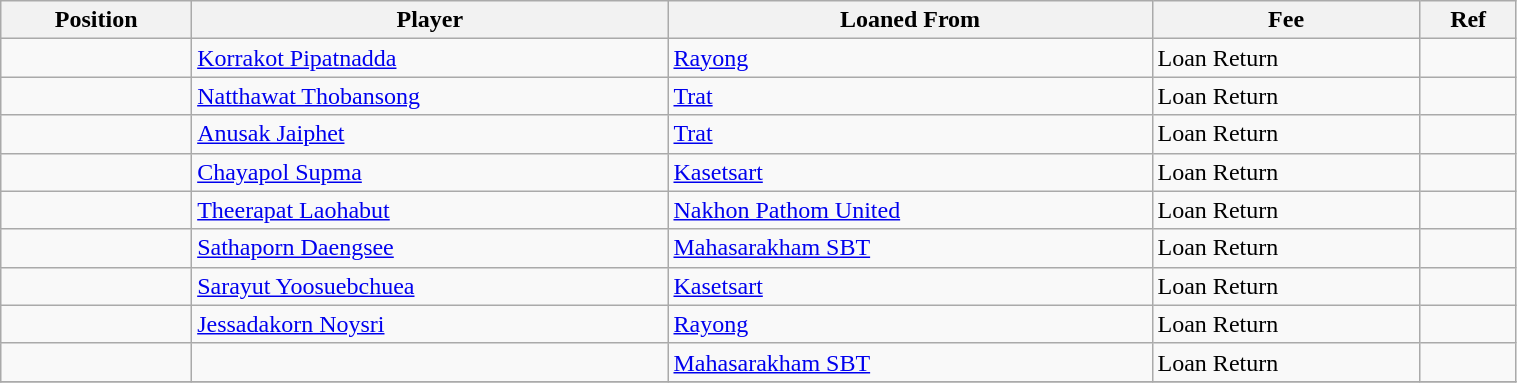<table class="wikitable sortable" style="width:80%; text-align:center; font-size:100%; text-align:left;">
<tr>
<th>Position</th>
<th>Player</th>
<th>Loaned From</th>
<th>Fee</th>
<th>Ref</th>
</tr>
<tr>
<td></td>
<td> <a href='#'>Korrakot Pipatnadda</a></td>
<td> <a href='#'>Rayong</a></td>
<td>Loan Return</td>
<td></td>
</tr>
<tr>
<td></td>
<td> <a href='#'>Natthawat Thobansong</a></td>
<td> <a href='#'>Trat</a></td>
<td>Loan Return</td>
<td> </td>
</tr>
<tr>
<td></td>
<td> <a href='#'>Anusak Jaiphet</a></td>
<td> <a href='#'>Trat</a></td>
<td>Loan Return</td>
<td></td>
</tr>
<tr>
<td></td>
<td> <a href='#'>Chayapol Supma</a></td>
<td> <a href='#'>Kasetsart</a></td>
<td>Loan Return</td>
<td></td>
</tr>
<tr>
<td></td>
<td> <a href='#'>Theerapat Laohabut</a></td>
<td> <a href='#'>Nakhon Pathom United</a></td>
<td>Loan Return</td>
<td></td>
</tr>
<tr>
<td></td>
<td> <a href='#'>Sathaporn Daengsee</a></td>
<td> <a href='#'>Mahasarakham SBT</a></td>
<td>Loan Return</td>
<td></td>
</tr>
<tr>
<td></td>
<td> <a href='#'>Sarayut Yoosuebchuea</a></td>
<td> <a href='#'>Kasetsart</a></td>
<td>Loan Return</td>
<td></td>
</tr>
<tr>
<td></td>
<td> <a href='#'>Jessadakorn Noysri</a></td>
<td> <a href='#'>Rayong</a></td>
<td>Loan Return</td>
<td></td>
</tr>
<tr>
<td></td>
<td></td>
<td> <a href='#'>Mahasarakham SBT</a></td>
<td>Loan Return</td>
<td></td>
</tr>
<tr>
</tr>
</table>
